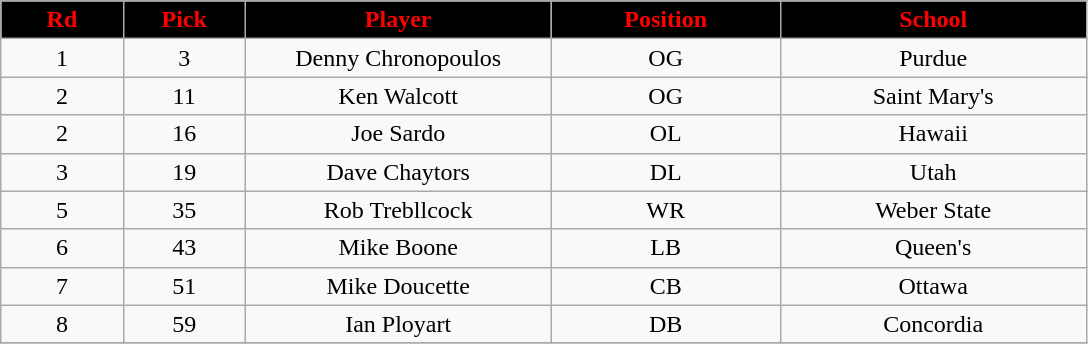<table class="wikitable sortable">
<tr>
<th style="background:black;color:#FF0000;"  width="8%">Rd</th>
<th style="background:black;color:#FF0000;"  width="8%">Pick</th>
<th style="background:black;color:#FF0000;"  width="20%">Player</th>
<th style="background:black;color:#FF0000;"  width="15%">Position</th>
<th style="background:black;color:#FF0000;"  width="20%">School</th>
</tr>
<tr align="center">
<td align=center>1</td>
<td>3</td>
<td>Denny Chronopoulos</td>
<td>OG</td>
<td>Purdue</td>
</tr>
<tr align="center">
<td align=center>2</td>
<td>11</td>
<td>Ken Walcott</td>
<td>OG</td>
<td>Saint Mary's</td>
</tr>
<tr align="center">
<td align=center>2</td>
<td>16</td>
<td>Joe Sardo</td>
<td>OL</td>
<td>Hawaii</td>
</tr>
<tr align="center">
<td align=center>3</td>
<td>19</td>
<td>Dave Chaytors</td>
<td>DL</td>
<td>Utah</td>
</tr>
<tr align="center">
<td align=center>5</td>
<td>35</td>
<td>Rob Trebllcock</td>
<td>WR</td>
<td>Weber State</td>
</tr>
<tr align="center">
<td align=center>6</td>
<td>43</td>
<td>Mike Boone</td>
<td>LB</td>
<td>Queen's</td>
</tr>
<tr align="center">
<td align=center>7</td>
<td>51</td>
<td>Mike Doucette</td>
<td>CB</td>
<td>Ottawa</td>
</tr>
<tr align="center">
<td align=center>8</td>
<td>59</td>
<td>Ian Ployart</td>
<td>DB</td>
<td>Concordia</td>
</tr>
<tr>
</tr>
</table>
